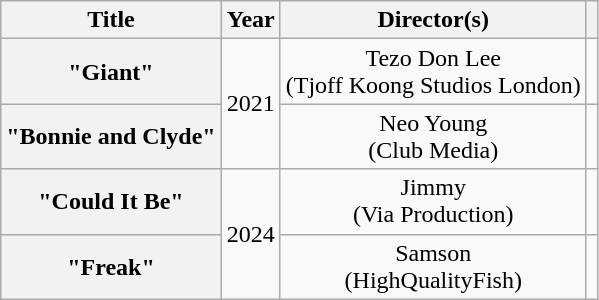<table class="wikitable plainrowheaders" style="text-align:center">
<tr>
<th scope="col">Title</th>
<th scope="col">Year</th>
<th scope="col">Director(s)</th>
<th scope="col"></th>
</tr>
<tr>
<th scope="row">"Giant"</th>
<td rowspan="2">2021</td>
<td>Tezo Don Lee<br>(Tjoff Koong Studios London)</td>
<td></td>
</tr>
<tr>
<th scope="row">"Bonnie and Clyde"</th>
<td>Neo Young<br>(Club Media)</td>
<td></td>
</tr>
<tr>
<th scope="row">"Could It Be"</th>
<td rowspan="2">2024</td>
<td>Jimmy<br>(Via Production)</td>
<td></td>
</tr>
<tr>
<th scope="row">"Freak"</th>
<td>Samson<br>(HighQualityFish)</td>
<td></td>
</tr>
</table>
